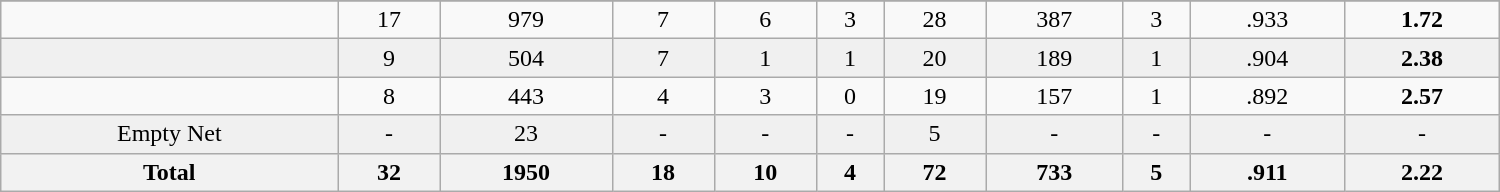<table class="wikitable sortable" width ="1000">
<tr align="center">
</tr>
<tr align="center" bgcolor="">
<td></td>
<td>17</td>
<td>979</td>
<td>7</td>
<td>6</td>
<td>3</td>
<td>28</td>
<td>387</td>
<td>3</td>
<td>.933</td>
<td><strong>1.72</strong></td>
</tr>
<tr align="center" bgcolor="f0f0f0">
<td></td>
<td>9</td>
<td>504</td>
<td>7</td>
<td>1</td>
<td>1</td>
<td>20</td>
<td>189</td>
<td>1</td>
<td>.904</td>
<td><strong>2.38</strong></td>
</tr>
<tr align="center" bgcolor="">
<td></td>
<td>8</td>
<td>443</td>
<td>4</td>
<td>3</td>
<td>0</td>
<td>19</td>
<td>157</td>
<td>1</td>
<td>.892</td>
<td><strong>2.57</strong></td>
</tr>
<tr align="center" bgcolor="f0f0f0">
<td>Empty Net</td>
<td>-</td>
<td>23</td>
<td>-</td>
<td>-</td>
<td>-</td>
<td>5</td>
<td>-</td>
<td>-</td>
<td>-</td>
<td>-</td>
</tr>
<tr>
<th>Total</th>
<th>32</th>
<th>1950</th>
<th>18</th>
<th>10</th>
<th>4</th>
<th>72</th>
<th>733</th>
<th>5</th>
<th>.911</th>
<th>2.22</th>
</tr>
</table>
